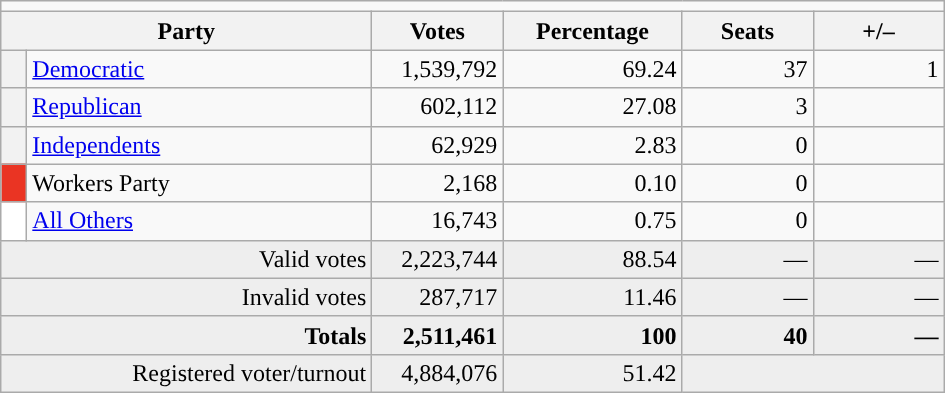<table class="wikitable">
<tr>
<td colspan=10 align=center></td>
</tr>
<tr>
<th colspan=2 style="width: 15em">Party</th>
<th style="width: 5em">Votes</th>
<th style="width: 7em">Percentage</th>
<th style="width: 5em">Seats</th>
<th style="width: 5em">+/–</th>
</tr>
<tr>
<th style="background:"></th>
<td style="width: 130px"><a href='#'>Democratic</a></td>
<td align="right">1,539,792</td>
<td align="right">69.24</td>
<td align="right">37</td>
<td align="right"> 1</td>
</tr>
<tr>
<th style="background:"></th>
<td style="width: 130px"><a href='#'>Republican</a></td>
<td align="right">602,112</td>
<td align="right">27.08</td>
<td align="right">3</td>
<td align="right"></td>
</tr>
<tr>
<th style="background:"></th>
<td style="width: 130px"><a href='#'>Independents</a></td>
<td align="right">62,929</td>
<td align="right">2.83</td>
<td align="right">0</td>
<td align="right"></td>
</tr>
<tr>
<th style="background-color:#EA3423; width: 3px"></th>
<td style="width: 130px">Workers Party</td>
<td align="right">2,168</td>
<td align="right">0.10</td>
<td align="right">0</td>
<td align="right"></td>
</tr>
<tr>
<th style="background-color:#FFFFFF; width: 3px"></th>
<td style="width: 130px"><a href='#'>All Others</a></td>
<td align="right">16,743</td>
<td align="right">0.75</td>
<td align="right">0</td>
<td align="right"></td>
</tr>
<tr bgcolor="#EEEEEE">
<td colspan="2" align="right">Valid votes</td>
<td align="right">2,223,744</td>
<td align="right">88.54</td>
<td align="right">—</td>
<td align="right">—</td>
</tr>
<tr bgcolor="#EEEEEE">
<td colspan="2" align="right">Invalid votes</td>
<td align="right">287,717</td>
<td align="right">11.46</td>
<td align="right">—</td>
<td align="right">—</td>
</tr>
<tr bgcolor="#EEEEEE">
<td colspan="2" align="right"><strong>Totals</strong></td>
<td align="right"><strong>2,511,461</strong></td>
<td align="right"><strong>100</strong></td>
<td align="right"><strong>40</strong></td>
<td align="right"><strong>—</strong></td>
</tr>
<tr bgcolor="#EEEEEE">
<td colspan="2" align="right">Registered voter/turnout</td>
<td align="right">4,884,076</td>
<td align="right">51.42</td>
<td colspan="2" align="right"></td>
</tr>
</table>
